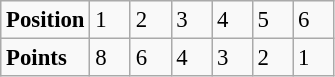<table class="wikitable" style="font-size: 95%;">
<tr>
<td><strong>Position</strong></td>
<td width=20>1</td>
<td width=20>2</td>
<td width=20>3</td>
<td width=20>4</td>
<td width=20>5</td>
<td width=20>6</td>
</tr>
<tr>
<td><strong>Points</strong></td>
<td>8</td>
<td>6</td>
<td>4</td>
<td>3</td>
<td>2</td>
<td>1</td>
</tr>
</table>
